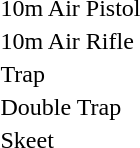<table>
<tr>
<td>10m Air Pistol</td>
<td></td>
<td></td>
<td></td>
</tr>
<tr>
<td>10m Air Rifle</td>
<td></td>
<td></td>
<td></td>
</tr>
<tr>
<td>Trap</td>
<td></td>
<td></td>
<td></td>
</tr>
<tr>
<td>Double Trap</td>
<td></td>
<td></td>
<td></td>
</tr>
<tr>
<td>Skeet</td>
<td></td>
<td></td>
<td></td>
</tr>
<tr>
</tr>
</table>
